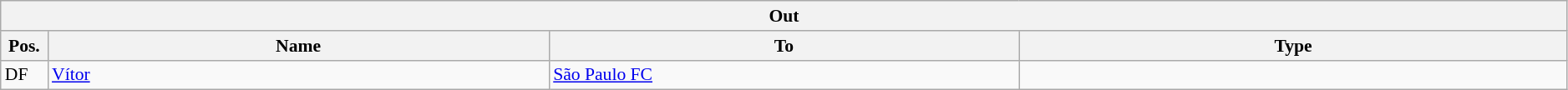<table class="wikitable" style="font-size:90%;width:99%;">
<tr>
<th colspan="4">Out</th>
</tr>
<tr>
<th width=3%>Pos.</th>
<th width=32%>Name</th>
<th width=30%>To</th>
<th width=35%>Type</th>
</tr>
<tr>
<td>DF</td>
<td><a href='#'>Vítor</a></td>
<td><a href='#'>São Paulo FC</a></td>
<td></td>
</tr>
</table>
